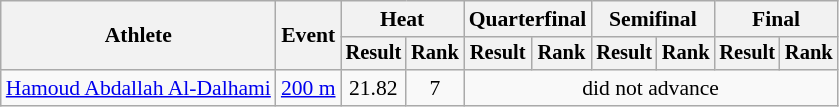<table class=wikitable style="font-size:90%">
<tr>
<th rowspan="2">Athlete</th>
<th rowspan="2">Event</th>
<th colspan="2">Heat</th>
<th colspan="2">Quarterfinal</th>
<th colspan="2">Semifinal</th>
<th colspan="2">Final</th>
</tr>
<tr style="font-size:95%">
<th>Result</th>
<th>Rank</th>
<th>Result</th>
<th>Rank</th>
<th>Result</th>
<th>Rank</th>
<th>Result</th>
<th>Rank</th>
</tr>
<tr align=center>
<td align=left><a href='#'>Hamoud Abdallah Al-Dalhami</a></td>
<td align=left><a href='#'>200 m</a></td>
<td>21.82</td>
<td>7</td>
<td colspan=6>did not advance</td>
</tr>
</table>
